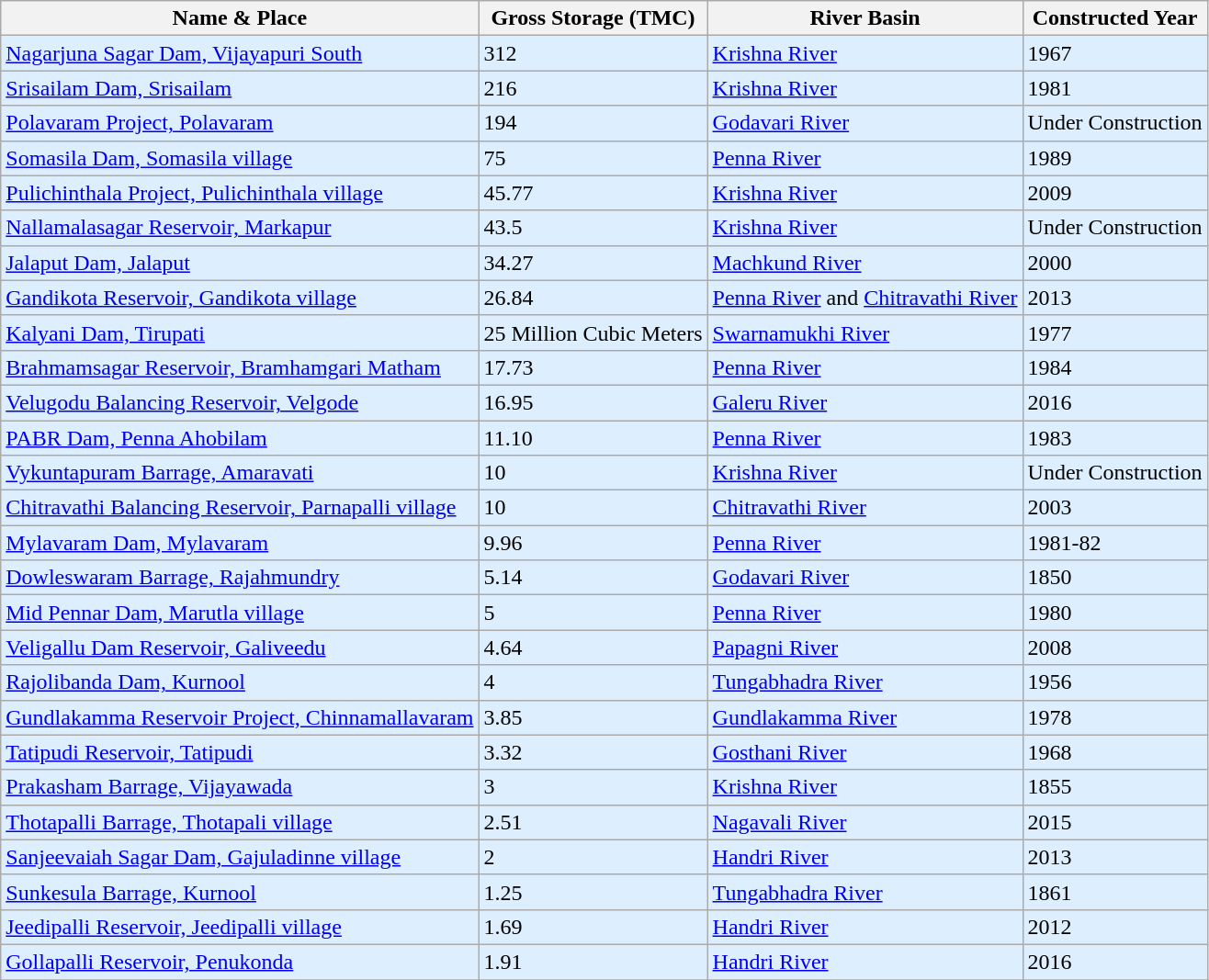<table class="wikitable sortable mw-collapsible">
<tr>
<th bgcolor=#cccccc><strong>Name & Place</strong></th>
<th>Gross Storage (TMC)</th>
<th bgcolor="#cccccc">River Basin</th>
<th bgcolor=#cccccc><strong>Constructed Year</strong></th>
</tr>
<tr>
<td bgcolor="#DDEEFF"><a href='#'>Nagarjuna Sagar Dam, Vijayapuri South</a></td>
<td bgcolor="#DDEEFF">312</td>
<td bgcolor="#DDEEFF"><a href='#'>Krishna River</a></td>
<td bgcolor="#DDEEFF">1967</td>
</tr>
<tr>
<td bgcolor="#DDEEFF"><a href='#'>Srisailam Dam, Srisailam</a></td>
<td bgcolor="#DDEEFF">216</td>
<td bgcolor="#DDEEFF"><a href='#'>Krishna River</a></td>
<td bgcolor="#DDEEFF">1981</td>
</tr>
<tr>
<td bgcolor="#DDEEFF"><a href='#'>Polavaram Project, Polavaram</a></td>
<td bgcolor="#DDEEFF">194</td>
<td bgcolor="#DDEEFF"><a href='#'>Godavari River</a></td>
<td bgcolor="#DDEEFF">Under Construction</td>
</tr>
<tr>
<td bgcolor="#DDEEFF"><a href='#'>Somasila Dam, Somasila village</a></td>
<td bgcolor="#DDEEFF">75</td>
<td bgcolor="#DDEEFF"><a href='#'>Penna River</a></td>
<td bgcolor="#DDEEFF">1989</td>
</tr>
<tr>
<td bgcolor="#DDEEFF"><a href='#'>Pulichinthala Project, Pulichinthala village</a></td>
<td bgcolor="#DDEEFF">45.77</td>
<td bgcolor="#DDEEFF"><a href='#'>Krishna River</a></td>
<td bgcolor="#DDEEFF">2009</td>
</tr>
<tr>
<td bgcolor="#DDEEFF"><a href='#'>Nallamalasagar Reservoir, Markapur</a></td>
<td bgcolor="#DDEEFF">43.5</td>
<td bgcolor="#DDEEFF"><a href='#'>Krishna River</a></td>
<td bgcolor="#DDEEFF">Under Construction</td>
</tr>
<tr>
<td bgcolor="#DDEEFF"><a href='#'>Jalaput Dam, Jalaput</a></td>
<td bgcolor="#DDEEFF">34.27</td>
<td bgcolor="#DDEEFF"><a href='#'>Machkund River</a></td>
<td bgcolor="#DDEEFF">2000</td>
</tr>
<tr>
<td bgcolor="#DDEEFF"><a href='#'>Gandikota Reservoir, Gandikota village</a></td>
<td bgcolor="#DDEEFF">26.84</td>
<td bgcolor="#DDEEFF"><a href='#'>Penna River</a> and <a href='#'>Chitravathi River</a></td>
<td bgcolor="#DDEEFF">2013</td>
</tr>
<tr>
<td bgcolor="#DDEEFF"><a href='#'>Kalyani Dam, Tirupati</a></td>
<td bgcolor="#DDEEFF">25 Million Cubic Meters</td>
<td bgcolor="#DDEEFF"><a href='#'>Swarnamukhi River</a></td>
<td bgcolor="#DDEEFF">1977</td>
</tr>
<tr>
<td bgcolor="#DDEEFF"><a href='#'> Brahmamsagar Reservoir, Bramhamgari Matham</a></td>
<td bgcolor="#DDEEFF">17.73</td>
<td bgcolor="#DDEEFF"><a href='#'>Penna River</a></td>
<td bgcolor="#DDEEFF">1984</td>
</tr>
<tr>
<td bgcolor="#DDEEFF"><a href='#'>Velugodu Balancing Reservoir, Velgode</a></td>
<td bgcolor="#DDEEFF">16.95</td>
<td bgcolor="#DDEEFF"><a href='#'>Galeru River</a></td>
<td bgcolor="#DDEEFF">2016</td>
</tr>
<tr>
<td bgcolor="#DDEEFF"><a href='#'>PABR Dam, Penna Ahobilam</a></td>
<td bgcolor="#DDEEFF">11.10</td>
<td bgcolor="#DDEEFF"><a href='#'>Penna River</a></td>
<td bgcolor="#DDEEFF">1983</td>
</tr>
<tr>
<td bgcolor="#DDEEFF"><a href='#'>Vykuntapuram Barrage, Amaravati</a></td>
<td bgcolor="#DDEEFF">10</td>
<td bgcolor="#DDEEFF"><a href='#'>Krishna River</a></td>
<td bgcolor="#DDEEFF">Under Construction</td>
</tr>
<tr>
<td bgcolor="#DDEEFF"><a href='#'>Chitravathi Balancing Reservoir, Parnapalli village</a></td>
<td bgcolor="#DDEEFF">10</td>
<td bgcolor="#DDEEFF"><a href='#'>Chitravathi River</a></td>
<td bgcolor="#DDEEFF">2003</td>
</tr>
<tr>
<td bgcolor="#DDEEFF"><a href='#'>Mylavaram Dam, Mylavaram</a></td>
<td bgcolor="#DDEEFF">9.96</td>
<td bgcolor="#DDEEFF"><a href='#'>Penna River</a></td>
<td bgcolor="#DDEEFF">1981-82</td>
</tr>
<tr>
<td bgcolor="#DDEEFF"><a href='#'>Dowleswaram Barrage, Rajahmundry</a></td>
<td bgcolor="#DDEEFF">5.14</td>
<td bgcolor="#DDEEFF"><a href='#'>Godavari River</a></td>
<td bgcolor="#DDEEFF">1850</td>
</tr>
<tr>
<td bgcolor="#DDEEFF"><a href='#'>Mid Pennar Dam, Marutla village</a></td>
<td bgcolor="#DDEEFF">5</td>
<td bgcolor="#DDEEFF"><a href='#'>Penna River</a></td>
<td bgcolor="#DDEEFF">1980</td>
</tr>
<tr>
<td bgcolor="#DDEEFF"><a href='#'>Veligallu Dam Reservoir, Galiveedu</a></td>
<td bgcolor="#DDEEFF">4.64</td>
<td bgcolor="#DDEEFF"><a href='#'>Papagni River</a></td>
<td bgcolor="#DDEEFF">2008</td>
</tr>
<tr>
<td bgcolor="#DDEEFF"><a href='#'>Rajolibanda Dam, Kurnool</a></td>
<td bgcolor="#DDEEFF">4</td>
<td bgcolor="#DDEEFF"><a href='#'>Tungabhadra River</a></td>
<td bgcolor="#DDEEFF">1956</td>
</tr>
<tr>
<td bgcolor="#DDEEFF"><a href='#'>Gundlakamma Reservoir Project, Chinnamallavaram</a></td>
<td bgcolor="#DDEEFF">3.85</td>
<td bgcolor="#DDEEFF"><a href='#'>Gundlakamma River</a></td>
<td bgcolor="#DDEEFF">1978</td>
</tr>
<tr>
<td bgcolor="#DDEEFF"><a href='#'>Tatipudi Reservoir, Tatipudi</a></td>
<td bgcolor="#DDEEFF">3.32</td>
<td bgcolor="#DDEEFF"><a href='#'>Gosthani River</a></td>
<td bgcolor="#DDEEFF">1968</td>
</tr>
<tr>
<td bgcolor="#DDEEFF"><a href='#'>Prakasham Barrage, Vijayawada</a></td>
<td bgcolor="#DDEEFF">3</td>
<td bgcolor="#DDEEFF"><a href='#'>Krishna River</a></td>
<td bgcolor="#DDEEFF">1855</td>
</tr>
<tr>
<td bgcolor="#DDEEFF"><a href='#'>Thotapalli Barrage, Thotapali village</a></td>
<td bgcolor="#DDEEFF">2.51</td>
<td bgcolor="#DDEEFF"><a href='#'>Nagavali River</a></td>
<td bgcolor="#DDEEFF">2015</td>
</tr>
<tr>
<td bgcolor="#DDEEFF"><a href='#'>Sanjeevaiah Sagar Dam, Gajuladinne village</a></td>
<td bgcolor="#DDEEFF">2</td>
<td bgcolor="#DDEEFF"><a href='#'>Handri River</a></td>
<td bgcolor="#DDEEFF">2013</td>
</tr>
<tr>
<td bgcolor="#DDEEFF"><a href='#'>Sunkesula Barrage, Kurnool</a></td>
<td bgcolor="#DDEEFF">1.25</td>
<td bgcolor="#DDEEFF"><a href='#'>Tungabhadra River</a></td>
<td bgcolor="#DDEEFF">1861</td>
</tr>
<tr>
<td bgcolor="#DDEEFF"><a href='#'>Jeedipalli Reservoir, Jeedipalli village</a></td>
<td bgcolor="#DDEEFF">1.69</td>
<td bgcolor="#DDEEFF"><a href='#'>Handri River</a></td>
<td bgcolor="#DDEEFF">2012</td>
</tr>
<tr>
<td bgcolor="#DDEEFF"><a href='#'>Gollapalli Reservoir, Penukonda</a></td>
<td bgcolor="#DDEEFF">1.91</td>
<td bgcolor="#DDEEFF"><a href='#'>Handri River</a></td>
<td bgcolor="#DDEEFF">2016</td>
</tr>
<tr>
</tr>
</table>
